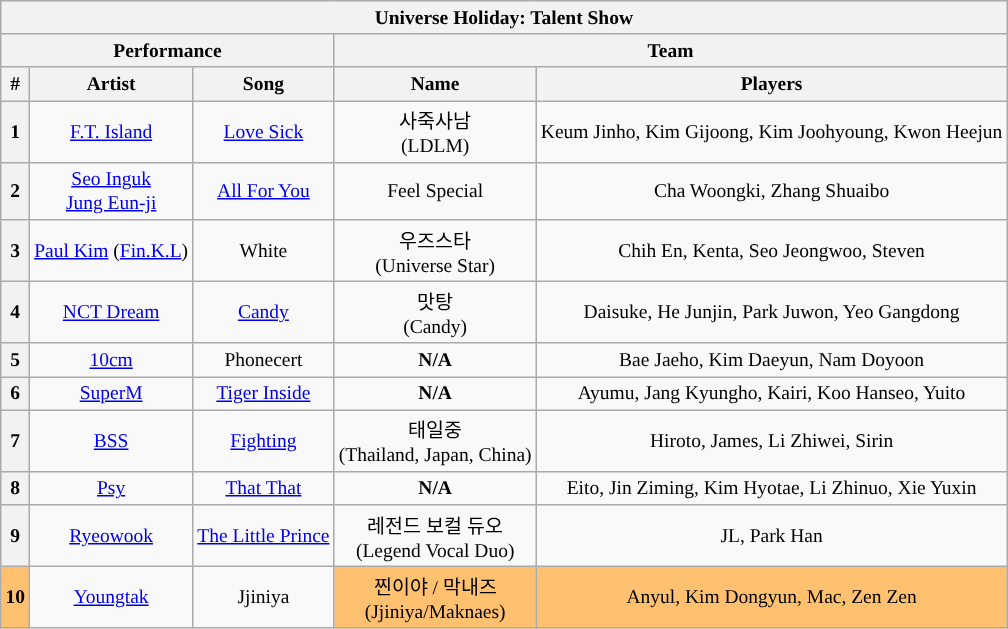<table class="wikitable" style="text-align:center; font-size: small">
<tr>
<th colspan="5">Universe Holiday: Talent Show</th>
</tr>
<tr>
<th colspan="3">Performance</th>
<th colspan="2">Team</th>
</tr>
<tr>
<th>#</th>
<th scope="col">Artist</th>
<th>Song</th>
<th>Name</th>
<th>Players</th>
</tr>
<tr>
<th>1</th>
<td><a href='#'>F.T. Island</a></td>
<td><a href='#'>Love Sick</a></td>
<td>사죽사남 <br>(LDLM)</td>
<td>Keum Jinho, Kim Gijoong, Kim Joohyoung, Kwon Heejun</td>
</tr>
<tr>
<th>2</th>
<td><a href='#'>Seo Inguk</a><br><a href='#'>Jung Eun-ji</a></td>
<td><a href='#'>All For You</a></td>
<td>Feel Special</td>
<td>Cha Woongki, Zhang Shuaibo</td>
</tr>
<tr>
<th>3</th>
<td><a href='#'>Paul Kim</a> (<a href='#'>Fin.K.L</a>)</td>
<td>White</td>
<td>우즈스타<br>(Universe Star)</td>
<td>Chih En, Kenta, Seo Jeongwoo, Steven</td>
</tr>
<tr>
<th>4</th>
<td><a href='#'>NCT Dream</a></td>
<td><a href='#'>Candy</a></td>
<td>맛탕 <br>(Candy)</td>
<td>Daisuke, He Junjin, Park Juwon, Yeo Gangdong</td>
</tr>
<tr>
<th>5</th>
<td><a href='#'>10cm</a></td>
<td>Phonecert</td>
<td><strong>N/A</strong></td>
<td>Bae Jaeho, Kim Daeyun, Nam Doyoon</td>
</tr>
<tr>
<th>6</th>
<td><a href='#'>SuperM</a></td>
<td><a href='#'>Tiger Inside</a></td>
<td><strong>N/A</strong></td>
<td>Ayumu, Jang Kyungho, Kairi, Koo Hanseo, Yuito</td>
</tr>
<tr>
<th>7</th>
<td><a href='#'>BSS</a></td>
<td><a href='#'>Fighting</a></td>
<td>태일중 <br>(Thailand, Japan, China)</td>
<td>Hiroto, James, Li Zhiwei, Sirin</td>
</tr>
<tr>
<th>8</th>
<td><a href='#'>Psy</a></td>
<td><a href='#'>That That</a></td>
<td><strong>N/A</strong></td>
<td>Eito, Jin Ziming, Kim Hyotae, Li Zhinuo, Xie Yuxin</td>
</tr>
<tr>
<th>9</th>
<td><a href='#'>Ryeowook</a></td>
<td><a href='#'>The Little Prince</a></td>
<td>레전드 보컬 듀오 <br>(Legend Vocal Duo)</td>
<td>JL, Park Han</td>
</tr>
<tr>
<th style="background:#FFC06F">10</th>
<td><a href='#'>Youngtak</a></td>
<td>Jjiniya</td>
<td style="background:#FFC06F">찐이야 / 막내즈<br>(Jjiniya/Maknaes)</td>
<td style="background:#FFC06F">Anyul, Kim Dongyun, Mac, Zen Zen</td>
</tr>
</table>
